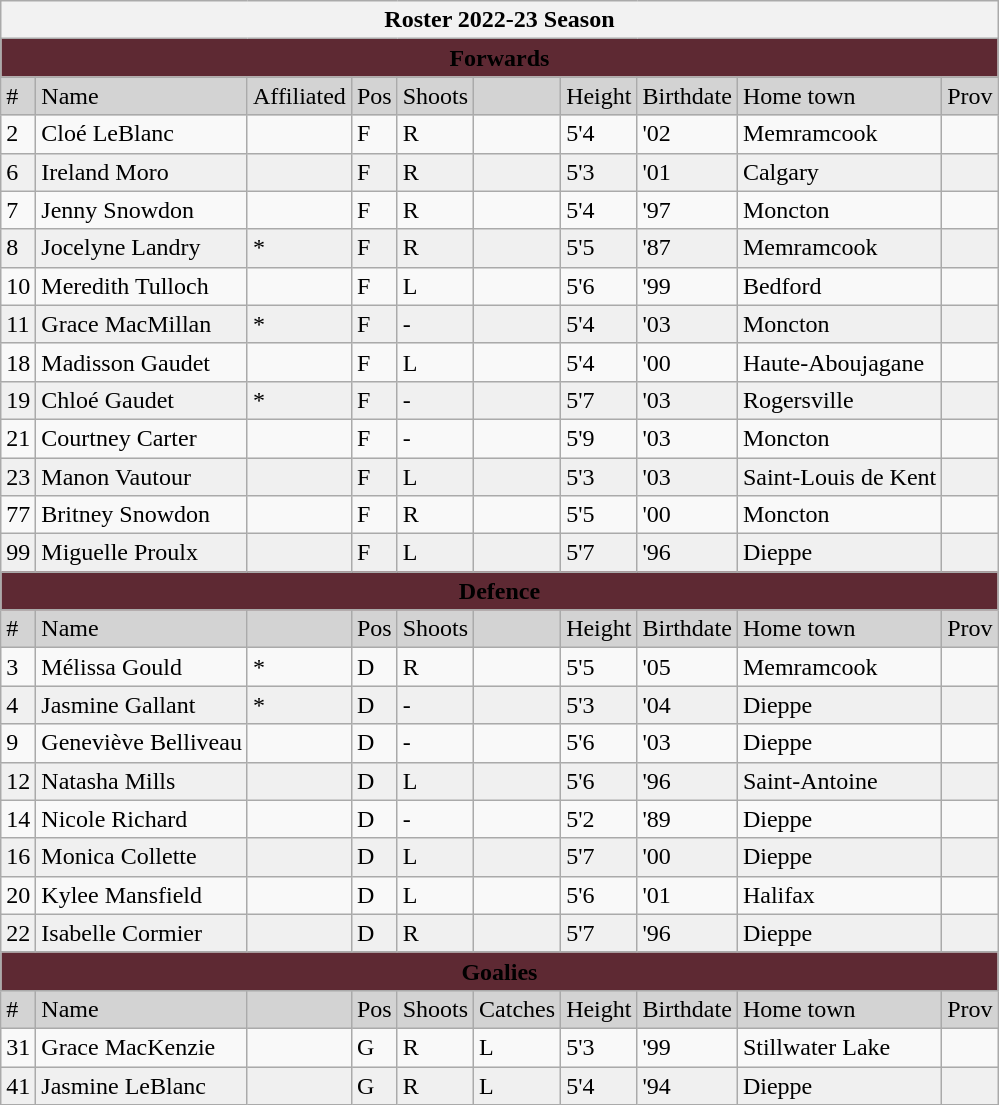<table class="wikitable mw-collapsible mw-collapsed">
<tr>
<th colspan="11" style="text-align: center">Roster 2022-23 Season</th>
</tr>
<tr align=center>
<th style=background:#5e2933 colspan=11><span>Forwards</span></th>
</tr>
<tr bgcolor=lightgrey>
<td>#</td>
<td>Name</td>
<td>Affiliated</td>
<td>Pos</td>
<td>Shoots</td>
<td></td>
<td>Height</td>
<td>Birthdate</td>
<td>Home town</td>
<td>Prov</td>
</tr>
<tr>
<td>2</td>
<td>Cloé LeBlanc</td>
<td></td>
<td>F</td>
<td>R</td>
<td></td>
<td>5'4</td>
<td>'02</td>
<td>Memramcook</td>
<td></td>
</tr>
<tr bgcolor=f0f0f0>
<td>6</td>
<td>Ireland Moro</td>
<td></td>
<td>F</td>
<td>R</td>
<td></td>
<td>5'3</td>
<td>'01</td>
<td>Calgary</td>
<td></td>
</tr>
<tr>
<td>7</td>
<td>Jenny Snowdon</td>
<td></td>
<td>F</td>
<td>R</td>
<td></td>
<td>5'4</td>
<td>'97</td>
<td>Moncton</td>
<td></td>
</tr>
<tr bgcolor=f0f0f0>
<td>8</td>
<td>Jocelyne Landry</td>
<td>*</td>
<td>F</td>
<td>R</td>
<td></td>
<td>5'5</td>
<td>'87</td>
<td>Memramcook</td>
<td></td>
</tr>
<tr>
<td>10</td>
<td>Meredith Tulloch</td>
<td></td>
<td>F</td>
<td>L</td>
<td></td>
<td>5'6</td>
<td>'99</td>
<td>Bedford</td>
<td></td>
</tr>
<tr bgcolor=f0f0f0>
<td>11</td>
<td>Grace MacMillan</td>
<td>*</td>
<td>F</td>
<td>-</td>
<td></td>
<td>5'4</td>
<td>'03</td>
<td>Moncton</td>
<td></td>
</tr>
<tr>
<td>18</td>
<td>Madisson Gaudet</td>
<td></td>
<td>F</td>
<td>L</td>
<td></td>
<td>5'4</td>
<td>'00</td>
<td>Haute-Aboujagane</td>
<td></td>
</tr>
<tr bgcolor=f0f0f0>
<td>19</td>
<td>Chloé Gaudet</td>
<td>*</td>
<td>F</td>
<td>-</td>
<td></td>
<td>5'7</td>
<td>'03</td>
<td>Rogersville</td>
<td></td>
</tr>
<tr>
<td>21</td>
<td>Courtney Carter</td>
<td></td>
<td>F</td>
<td>-</td>
<td></td>
<td>5'9</td>
<td>'03</td>
<td>Moncton</td>
<td></td>
</tr>
<tr bgcolor=f0f0f0>
<td>23</td>
<td>Manon Vautour</td>
<td></td>
<td>F</td>
<td>L</td>
<td></td>
<td>5'3</td>
<td>'03</td>
<td>Saint-Louis de Kent</td>
<td></td>
</tr>
<tr>
<td>77</td>
<td>Britney Snowdon</td>
<td></td>
<td>F</td>
<td>R</td>
<td></td>
<td>5'5</td>
<td>'00</td>
<td>Moncton</td>
<td></td>
</tr>
<tr bgcolor=f0f0f0>
<td>99</td>
<td>Miguelle Proulx</td>
<td></td>
<td>F</td>
<td>L</td>
<td></td>
<td>5'7</td>
<td>'96</td>
<td>Dieppe</td>
<td></td>
</tr>
<tr align=center>
<th style=background:#5e2933 colspan=11><span>Defence</span></th>
</tr>
<tr bgcolor=lightgrey>
<td>#</td>
<td>Name</td>
<td></td>
<td>Pos</td>
<td>Shoots</td>
<td></td>
<td>Height</td>
<td>Birthdate</td>
<td>Home town</td>
<td>Prov</td>
</tr>
<tr>
<td>3</td>
<td>Mélissa Gould</td>
<td>*</td>
<td>D</td>
<td>R</td>
<td></td>
<td>5'5</td>
<td>'05</td>
<td>Memramcook</td>
<td></td>
</tr>
<tr bgcolor=f0f0f0>
<td>4</td>
<td>Jasmine Gallant</td>
<td>*</td>
<td>D</td>
<td>-</td>
<td></td>
<td>5'3</td>
<td>'04</td>
<td>Dieppe</td>
<td></td>
</tr>
<tr>
<td>9</td>
<td>Geneviève Belliveau</td>
<td></td>
<td>D</td>
<td>-</td>
<td></td>
<td>5'6</td>
<td>'03</td>
<td>Dieppe</td>
<td></td>
</tr>
<tr bgcolor=f0f0f0>
<td>12</td>
<td>Natasha Mills</td>
<td></td>
<td>D</td>
<td>L</td>
<td></td>
<td>5'6</td>
<td>'96</td>
<td>Saint-Antoine</td>
<td></td>
</tr>
<tr>
<td>14</td>
<td>Nicole Richard</td>
<td></td>
<td>D</td>
<td>-</td>
<td></td>
<td>5'2</td>
<td>'89</td>
<td>Dieppe</td>
<td></td>
</tr>
<tr bgcolor=f0f0f0>
<td>16</td>
<td>Monica Collette</td>
<td></td>
<td>D</td>
<td>L</td>
<td></td>
<td>5'7</td>
<td>'00</td>
<td>Dieppe</td>
<td></td>
</tr>
<tr>
<td>20</td>
<td>Kylee Mansfield</td>
<td></td>
<td>D</td>
<td>L</td>
<td></td>
<td>5'6</td>
<td>'01</td>
<td>Halifax</td>
<td></td>
</tr>
<tr bgcolor=f0f0f0>
<td>22</td>
<td>Isabelle Cormier</td>
<td></td>
<td>D</td>
<td>R</td>
<td></td>
<td>5'7</td>
<td>'96</td>
<td>Dieppe</td>
<td></td>
</tr>
<tr align=center>
<th style=background:#5e2933 colspan=11><span>Goalies</span></th>
</tr>
<tr bgcolor=lightgrey>
<td>#</td>
<td>Name</td>
<td></td>
<td>Pos</td>
<td>Shoots</td>
<td>Catches</td>
<td>Height</td>
<td>Birthdate</td>
<td>Home town</td>
<td>Prov</td>
</tr>
<tr>
<td>31</td>
<td>Grace MacKenzie</td>
<td></td>
<td>G</td>
<td>R</td>
<td>L</td>
<td>5'3</td>
<td>'99</td>
<td>Stillwater Lake</td>
<td></td>
</tr>
<tr bgcolor=f0f0f0>
<td>41</td>
<td>Jasmine LeBlanc</td>
<td></td>
<td>G</td>
<td>R</td>
<td>L</td>
<td>5'4</td>
<td>'94</td>
<td>Dieppe</td>
<td></td>
</tr>
</table>
